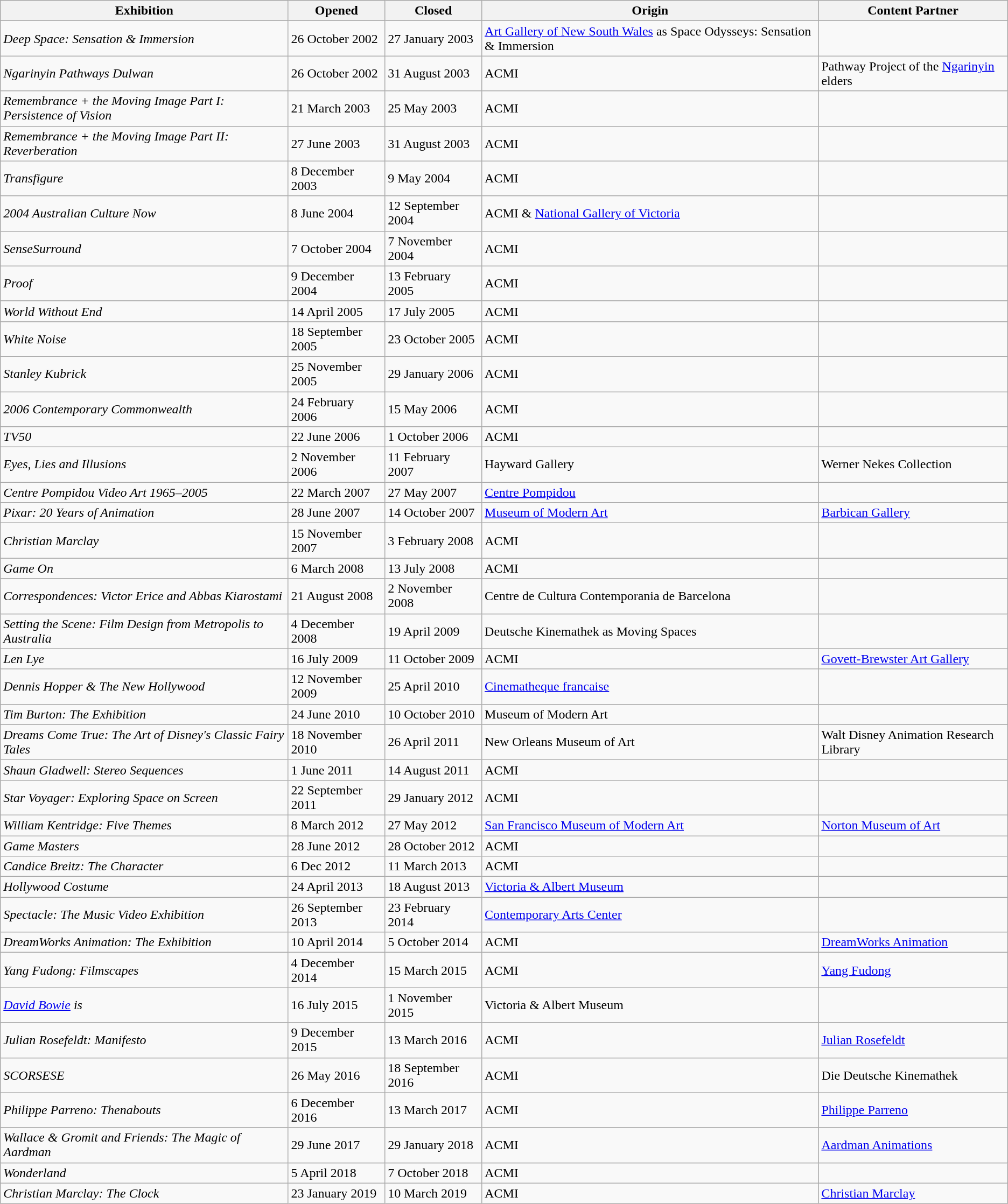<table class="wikitable" border="1">
<tr>
<th>Exhibition</th>
<th>Opened</th>
<th>Closed</th>
<th>Origin</th>
<th>Content Partner</th>
</tr>
<tr>
<td><em>Deep Space: Sensation & Immersion</em></td>
<td>26 October 2002</td>
<td>27 January 2003</td>
<td><a href='#'>Art Gallery of New South Wales</a> as Space Odysseys: Sensation & Immersion</td>
<td></td>
</tr>
<tr>
<td><em>Ngarinyin Pathways Dulwan</em></td>
<td>26 October 2002</td>
<td>31 August 2003</td>
<td>ACMI</td>
<td>Pathway Project of the <a href='#'>Ngarinyin</a> elders</td>
</tr>
<tr>
<td><em>Remembrance + the Moving Image Part I: Persistence of Vision</em></td>
<td>21 March 2003</td>
<td>25 May 2003</td>
<td>ACMI</td>
<td></td>
</tr>
<tr>
<td><em>Remembrance + the Moving Image Part II: Reverberation</em></td>
<td>27 June 2003</td>
<td>31 August 2003</td>
<td>ACMI</td>
<td></td>
</tr>
<tr>
<td><em>Transfigure</em></td>
<td>8 December 2003</td>
<td>9 May 2004</td>
<td>ACMI</td>
<td></td>
</tr>
<tr>
<td><em>2004 Australian Culture Now</em></td>
<td>8 June 2004</td>
<td>12 September 2004</td>
<td>ACMI & <a href='#'>National Gallery of Victoria</a></td>
<td></td>
</tr>
<tr>
<td><em>SenseSurround</em></td>
<td>7 October 2004</td>
<td>7 November 2004</td>
<td>ACMI</td>
<td></td>
</tr>
<tr>
<td><em>Proof</em></td>
<td>9 December 2004</td>
<td>13 February 2005</td>
<td>ACMI</td>
<td></td>
</tr>
<tr>
<td><em>World Without End</em></td>
<td>14 April 2005</td>
<td>17 July 2005</td>
<td>ACMI</td>
<td></td>
</tr>
<tr>
<td><em>White Noise</em></td>
<td>18 September 2005</td>
<td>23 October 2005</td>
<td>ACMI</td>
<td></td>
</tr>
<tr>
<td><em>Stanley Kubrick</em></td>
<td>25 November 2005</td>
<td>29 January 2006</td>
<td>ACMI</td>
<td></td>
</tr>
<tr>
<td><em>2006 Contemporary Commonwealth</em> </td>
<td>24 February 2006</td>
<td>15 May 2006</td>
<td>ACMI</td>
<td></td>
</tr>
<tr>
<td><em>TV50</em></td>
<td>22 June 2006</td>
<td>1 October 2006</td>
<td>ACMI</td>
<td></td>
</tr>
<tr>
<td><em>Eyes, Lies and Illusions</em></td>
<td>2 November 2006</td>
<td>11 February 2007</td>
<td>Hayward Gallery</td>
<td>Werner Nekes Collection</td>
</tr>
<tr>
<td><em>Centre Pompidou Video Art 1965–2005</em></td>
<td>22 March 2007</td>
<td>27 May 2007</td>
<td><a href='#'>Centre Pompidou</a></td>
<td></td>
</tr>
<tr>
<td><em>Pixar: 20 Years of Animation</em></td>
<td>28 June 2007</td>
<td>14 October 2007</td>
<td><a href='#'>Museum of Modern Art</a></td>
<td><a href='#'>Barbican Gallery</a></td>
</tr>
<tr>
<td><em>Christian Marclay</em></td>
<td>15 November 2007</td>
<td>3 February 2008</td>
<td>ACMI</td>
<td></td>
</tr>
<tr>
<td><em>Game On</em></td>
<td>6 March 2008</td>
<td>13 July 2008</td>
<td>ACMI</td>
<td></td>
</tr>
<tr>
<td><em>Correspondences: Victor Erice and Abbas Kiarostami</em></td>
<td>21 August 2008</td>
<td>2 November 2008</td>
<td>Centre de Cultura Contemporania de Barcelona</td>
<td></td>
</tr>
<tr>
<td><em>Setting the Scene: Film Design from Metropolis to Australia</em></td>
<td>4 December 2008</td>
<td>19 April 2009</td>
<td>Deutsche Kinemathek as Moving Spaces</td>
<td></td>
</tr>
<tr>
<td><em>Len Lye</em></td>
<td>16 July 2009</td>
<td>11 October 2009</td>
<td>ACMI</td>
<td><a href='#'>Govett-Brewster Art Gallery</a></td>
</tr>
<tr>
<td><em>Dennis Hopper & The New Hollywood</em></td>
<td>12 November 2009</td>
<td>25 April 2010</td>
<td><a href='#'>Cinematheque francaise</a></td>
<td></td>
</tr>
<tr>
<td><em>Tim Burton: The Exhibition</em></td>
<td>24 June 2010</td>
<td>10 October 2010</td>
<td>Museum of Modern Art</td>
<td></td>
</tr>
<tr>
<td><em>Dreams Come True: The Art of Disney's Classic Fairy Tales</em></td>
<td>18 November 2010</td>
<td>26 April 2011</td>
<td>New Orleans Museum of Art</td>
<td>Walt Disney Animation Research Library</td>
</tr>
<tr>
<td><em>Shaun Gladwell: Stereo Sequences</em></td>
<td>1 June 2011</td>
<td>14 August 2011</td>
<td>ACMI</td>
<td></td>
</tr>
<tr>
<td><em>Star Voyager: Exploring Space on Screen</em></td>
<td>22 September 2011</td>
<td>29 January 2012</td>
<td>ACMI</td>
<td></td>
</tr>
<tr>
<td><em>William Kentridge: Five Themes</em></td>
<td>8 March 2012</td>
<td>27 May 2012</td>
<td><a href='#'>San Francisco Museum of Modern Art</a></td>
<td><a href='#'>Norton Museum of Art</a></td>
</tr>
<tr>
<td><em>Game Masters</em></td>
<td>28 June 2012</td>
<td>28 October 2012</td>
<td>ACMI</td>
<td></td>
</tr>
<tr>
<td><em>Candice Breitz: The Character</em></td>
<td>6 Dec 2012</td>
<td>11 March 2013</td>
<td>ACMI</td>
<td></td>
</tr>
<tr>
<td><em>Hollywood Costume</em></td>
<td>24 April 2013</td>
<td>18 August 2013</td>
<td><a href='#'>Victoria & Albert Museum</a></td>
<td></td>
</tr>
<tr>
<td><em>Spectacle: The Music Video Exhibition</em></td>
<td>26 September 2013</td>
<td>23 February 2014</td>
<td><a href='#'>Contemporary Arts Center</a></td>
<td></td>
</tr>
<tr>
<td><em>DreamWorks Animation: The Exhibition</em></td>
<td>10 April 2014</td>
<td>5 October 2014</td>
<td>ACMI</td>
<td><a href='#'>DreamWorks Animation</a></td>
</tr>
<tr>
<td><em>Yang Fudong: Filmscapes</em></td>
<td>4 December 2014</td>
<td>15 March 2015</td>
<td>ACMI</td>
<td><a href='#'>Yang Fudong</a></td>
</tr>
<tr>
<td><em><a href='#'>David Bowie</a> is</em></td>
<td>16 July 2015</td>
<td>1 November 2015</td>
<td>Victoria & Albert Museum</td>
<td></td>
</tr>
<tr>
<td><em>Julian Rosefeldt: Manifesto</em></td>
<td>9 December 2015</td>
<td>13 March 2016</td>
<td>ACMI</td>
<td><a href='#'>Julian Rosefeldt</a></td>
</tr>
<tr>
<td><em>SCORSESE</em></td>
<td>26 May 2016</td>
<td>18 September 2016</td>
<td>ACMI</td>
<td>Die Deutsche Kinemathek</td>
</tr>
<tr>
<td><em>Philippe Parreno: Thenabouts</em></td>
<td>6 December 2016</td>
<td>13 March 2017</td>
<td>ACMI</td>
<td><a href='#'>Philippe Parreno</a></td>
</tr>
<tr>
<td><em>Wallace & Gromit and Friends: The Magic of Aardman</em></td>
<td>29 June 2017</td>
<td>29 January 2018</td>
<td>ACMI</td>
<td><a href='#'>Aardman Animations</a></td>
</tr>
<tr>
<td><em>Wonderland</em></td>
<td>5 April 2018</td>
<td>7 October 2018</td>
<td>ACMI</td>
<td></td>
</tr>
<tr>
<td><em>Christian Marclay: The Clock</em></td>
<td>23 January 2019</td>
<td>10 March 2019</td>
<td>ACMI</td>
<td><a href='#'>Christian Marclay</a></td>
</tr>
</table>
